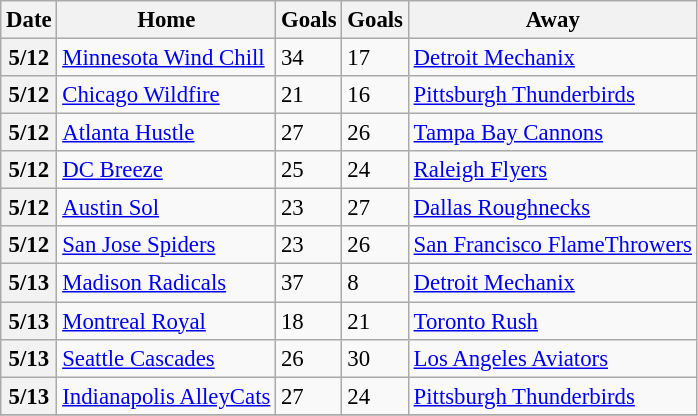<table class="wikitable" style="font-size: 95%;">
<tr>
<th>Date</th>
<th>Home</th>
<th>Goals</th>
<th>Goals</th>
<th>Away</th>
</tr>
<tr>
<th>5/12</th>
<td><a href='#'>Minnesota Wind Chill</a></td>
<td>34</td>
<td>17</td>
<td><a href='#'>Detroit Mechanix</a></td>
</tr>
<tr>
<th>5/12</th>
<td><a href='#'>Chicago Wildfire</a></td>
<td>21</td>
<td>16</td>
<td><a href='#'>Pittsburgh Thunderbirds</a></td>
</tr>
<tr>
<th>5/12</th>
<td><a href='#'>Atlanta Hustle</a></td>
<td>27</td>
<td>26</td>
<td><a href='#'>Tampa Bay Cannons</a></td>
</tr>
<tr>
<th>5/12</th>
<td><a href='#'>DC Breeze</a></td>
<td>25</td>
<td>24</td>
<td><a href='#'>Raleigh Flyers</a></td>
</tr>
<tr>
<th>5/12</th>
<td><a href='#'>Austin Sol</a></td>
<td>23</td>
<td>27</td>
<td><a href='#'>Dallas Roughnecks</a></td>
</tr>
<tr>
<th>5/12</th>
<td><a href='#'>San Jose Spiders</a></td>
<td>23</td>
<td>26</td>
<td><a href='#'>San Francisco FlameThrowers</a></td>
</tr>
<tr>
<th>5/13</th>
<td><a href='#'>Madison Radicals</a></td>
<td>37</td>
<td>8</td>
<td><a href='#'>Detroit Mechanix</a></td>
</tr>
<tr>
<th>5/13</th>
<td><a href='#'>Montreal Royal</a></td>
<td>18</td>
<td>21</td>
<td><a href='#'>Toronto Rush</a></td>
</tr>
<tr>
<th>5/13</th>
<td><a href='#'>Seattle Cascades</a></td>
<td>26</td>
<td>30</td>
<td><a href='#'>Los Angeles Aviators</a></td>
</tr>
<tr>
<th>5/13</th>
<td><a href='#'>Indianapolis AlleyCats</a></td>
<td>27</td>
<td>24</td>
<td><a href='#'>Pittsburgh Thunderbirds</a></td>
</tr>
<tr>
</tr>
</table>
